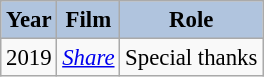<table class="wikitable" style="font-size:95%;">
<tr align="center">
<th style="background:#B0C4DE;">Year</th>
<th style="background:#B0C4DE;">Film</th>
<th style="background:#B0C4DE;">Role</th>
</tr>
<tr>
<td>2019</td>
<td><em><a href='#'>Share</a></em></td>
<td>Special thanks</td>
</tr>
</table>
